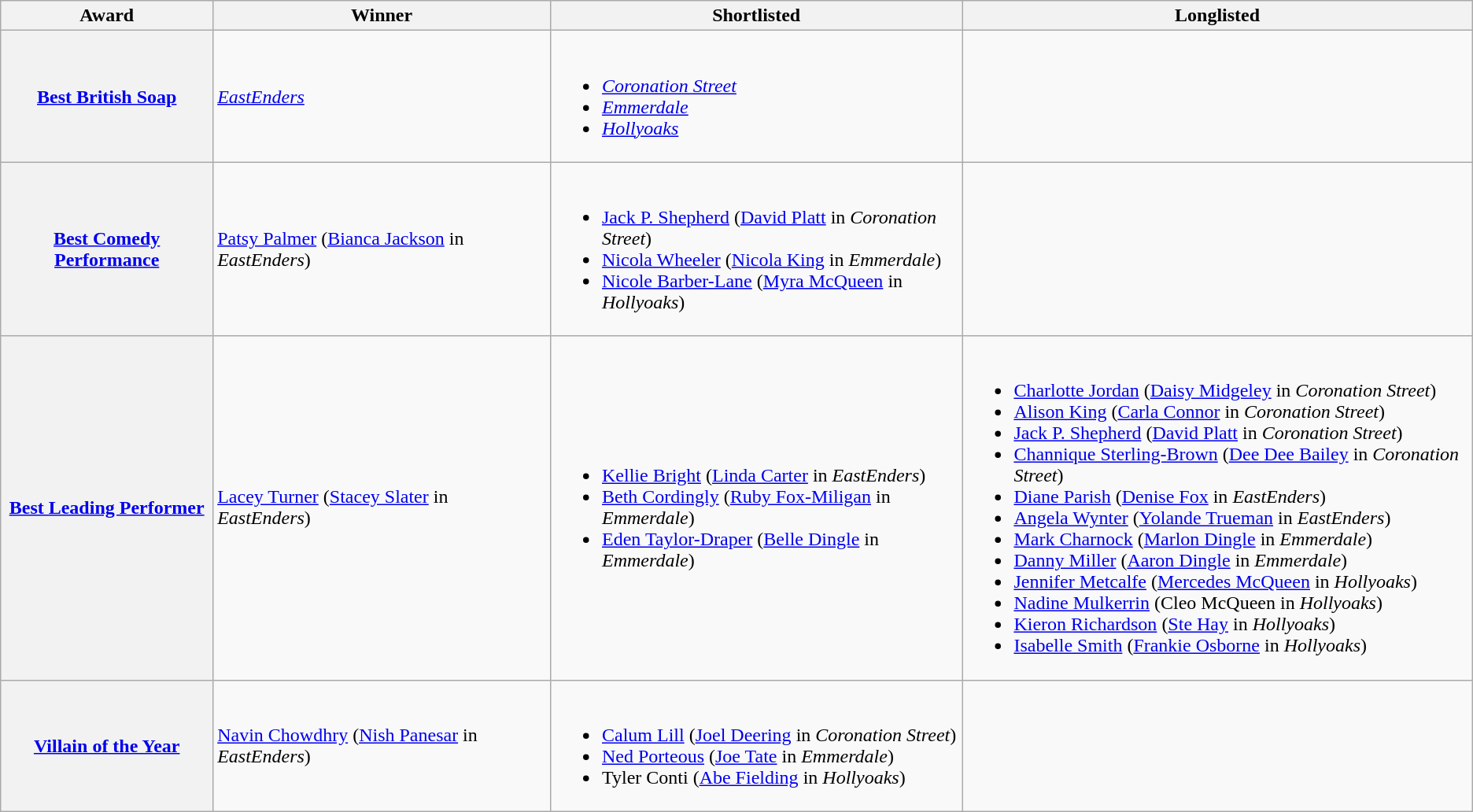<table class="wikitable">
<tr>
<th>Award</th>
<th>Winner</th>
<th>Shortlisted</th>
<th>Longlisted</th>
</tr>
<tr>
<th scope="row"><a href='#'>Best British Soap</a></th>
<td><em><a href='#'>EastEnders</a></em></td>
<td><br><ul><li><em><a href='#'>Coronation Street</a></em></li><li><em><a href='#'>Emmerdale</a></em></li><li><em><a href='#'>Hollyoaks</a></em></li></ul></td>
<td></td>
</tr>
<tr>
<th scope="row"><a href='#'>Best Comedy Performance</a></th>
<td><a href='#'>Patsy Palmer</a> (<a href='#'>Bianca Jackson</a> in <em>EastEnders</em>)</td>
<td><br><ul><li><a href='#'>Jack P. Shepherd</a> (<a href='#'>David Platt</a> in <em>Coronation Street</em>)</li><li><a href='#'>Nicola Wheeler</a> (<a href='#'>Nicola King</a> in <em>Emmerdale</em>)</li><li><a href='#'>Nicole Barber-Lane</a> (<a href='#'>Myra McQueen</a> in <em>Hollyoaks</em>)</li></ul></td>
<td></td>
</tr>
<tr>
<th scope="row"><a href='#'>Best Leading Performer</a></th>
<td><a href='#'>Lacey Turner</a> (<a href='#'>Stacey Slater</a> in <em>EastEnders</em>)</td>
<td><br><ul><li><a href='#'>Kellie Bright</a> (<a href='#'>Linda Carter</a> in <em>EastEnders</em>)</li><li><a href='#'>Beth Cordingly</a> (<a href='#'>Ruby Fox-Miligan</a> in <em>Emmerdale</em>)</li><li><a href='#'>Eden Taylor-Draper</a> (<a href='#'>Belle Dingle</a> in <em>Emmerdale</em>)</li></ul></td>
<td><br><ul><li><a href='#'>Charlotte Jordan</a> (<a href='#'>Daisy Midgeley</a> in <em>Coronation Street</em>)</li><li><a href='#'>Alison King</a> (<a href='#'>Carla Connor</a> in <em>Coronation Street</em>)</li><li><a href='#'>Jack P. Shepherd</a> (<a href='#'>David Platt</a> in <em>Coronation Street</em>)</li><li><a href='#'>Channique Sterling-Brown</a> (<a href='#'>Dee Dee Bailey</a> in <em>Coronation Street</em>)</li><li><a href='#'>Diane Parish</a> (<a href='#'>Denise Fox</a> in <em>EastEnders</em>)</li><li><a href='#'>Angela Wynter</a> (<a href='#'>Yolande Trueman</a> in <em>EastEnders</em>)</li><li><a href='#'>Mark Charnock</a> (<a href='#'>Marlon Dingle</a> in <em>Emmerdale</em>)</li><li><a href='#'>Danny Miller</a> (<a href='#'>Aaron Dingle</a> in <em>Emmerdale</em>)</li><li><a href='#'>Jennifer Metcalfe</a> (<a href='#'>Mercedes McQueen</a> in <em>Hollyoaks</em>)</li><li><a href='#'>Nadine Mulkerrin</a> (Cleo McQueen in <em>Hollyoaks</em>)</li><li><a href='#'>Kieron Richardson</a> (<a href='#'>Ste Hay</a> in <em>Hollyoaks</em>)</li><li><a href='#'>Isabelle Smith</a> (<a href='#'>Frankie Osborne</a> in <em>Hollyoaks</em>)</li></ul></td>
</tr>
<tr>
<th scope="row"><a href='#'>Villain of the Year</a></th>
<td><a href='#'>Navin Chowdhry</a> (<a href='#'>Nish Panesar</a> in <em>EastEnders</em>)</td>
<td><br><ul><li><a href='#'>Calum Lill</a> (<a href='#'>Joel Deering</a> in <em>Coronation Street</em>)</li><li><a href='#'>Ned Porteous</a> (<a href='#'>Joe Tate</a> in <em>Emmerdale</em>)</li><li>Tyler Conti (<a href='#'>Abe Fielding</a> in <em>Hollyoaks</em>)</li></ul></td>
<td></td>
</tr>
</table>
